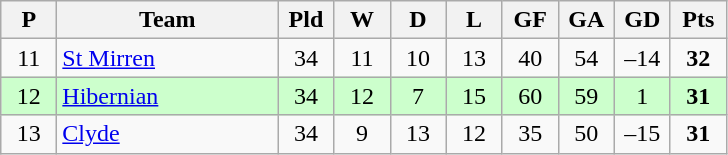<table class="wikitable" style="text-align: center;">
<tr>
<th width=30>P</th>
<th width=140>Team</th>
<th width=30>Pld</th>
<th width=30>W</th>
<th width=30>D</th>
<th width=30>L</th>
<th width=30>GF</th>
<th width=30>GA</th>
<th width=30>GD</th>
<th width=30>Pts</th>
</tr>
<tr>
<td>11</td>
<td align=left><a href='#'>St Mirren</a></td>
<td>34</td>
<td>11</td>
<td>10</td>
<td>13</td>
<td>40</td>
<td>54</td>
<td>–14</td>
<td><strong>32</strong></td>
</tr>
<tr style="background:#ccffcc;">
<td>12</td>
<td align=left><a href='#'>Hibernian</a></td>
<td>34</td>
<td>12</td>
<td>7</td>
<td>15</td>
<td>60</td>
<td>59</td>
<td>1</td>
<td><strong>31</strong></td>
</tr>
<tr>
<td>13</td>
<td align=left><a href='#'>Clyde</a></td>
<td>34</td>
<td>9</td>
<td>13</td>
<td>12</td>
<td>35</td>
<td>50</td>
<td>–15</td>
<td><strong>31</strong></td>
</tr>
</table>
